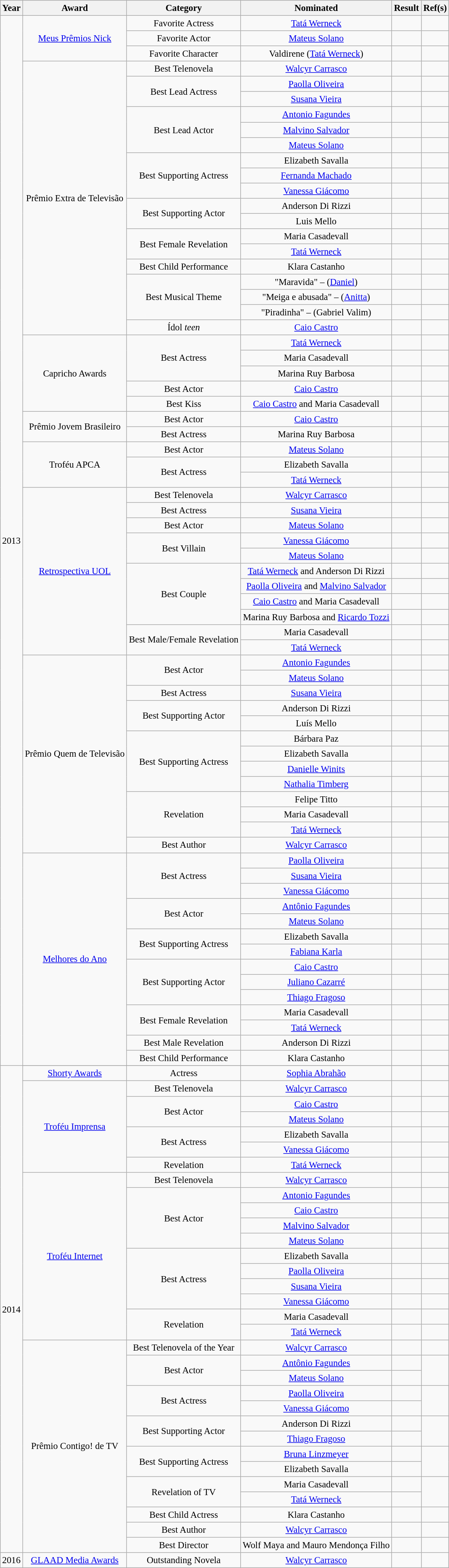<table class="wikitable" style="margin:auto; font-size: 95%; text-align:center;">
<tr>
<th>Year</th>
<th>Award</th>
<th>Category</th>
<th>Nominated</th>
<th>Result</th>
<th>Ref(s)</th>
</tr>
<tr>
<td rowspan="69">2013</td>
<td rowspan="3"><a href='#'>Meus Prêmios Nick</a></td>
<td>Favorite Actress</td>
<td><a href='#'>Tatá Werneck</a></td>
<td></td>
<td></td>
</tr>
<tr>
<td>Favorite Actor</td>
<td><a href='#'>Mateus Solano</a></td>
<td></td>
<td></td>
</tr>
<tr>
<td>Favorite Character</td>
<td>Valdirene (<a href='#'>Tatá Werneck</a>)</td>
<td></td>
<td></td>
</tr>
<tr>
<td rowspan="18">Prêmio Extra de Televisão</td>
<td>Best Telenovela</td>
<td><a href='#'>Walcyr Carrasco</a></td>
<td></td>
<td></td>
</tr>
<tr>
<td rowspan="2">Best Lead Actress</td>
<td><a href='#'>Paolla Oliveira</a></td>
<td></td>
<td></td>
</tr>
<tr>
<td><a href='#'>Susana Vieira</a></td>
<td></td>
<td></td>
</tr>
<tr>
<td rowspan="3">Best Lead Actor</td>
<td><a href='#'>Antonio Fagundes</a></td>
<td></td>
<td></td>
</tr>
<tr>
<td><a href='#'>Malvino Salvador</a></td>
<td></td>
<td></td>
</tr>
<tr>
<td><a href='#'>Mateus Solano</a></td>
<td></td>
<td></td>
</tr>
<tr>
<td rowspan="3">Best Supporting Actress</td>
<td>Elizabeth Savalla</td>
<td></td>
<td></td>
</tr>
<tr>
<td><a href='#'>Fernanda Machado</a></td>
<td></td>
<td></td>
</tr>
<tr>
<td><a href='#'>Vanessa Giácomo</a></td>
<td></td>
<td></td>
</tr>
<tr>
<td rowspan="2">Best Supporting Actor</td>
<td>Anderson Di Rizzi</td>
<td></td>
<td></td>
</tr>
<tr>
<td>Luis Mello</td>
<td></td>
<td></td>
</tr>
<tr>
<td rowspan="2">Best Female Revelation</td>
<td>Maria Casadevall</td>
<td></td>
<td></td>
</tr>
<tr>
<td><a href='#'>Tatá Werneck</a></td>
<td></td>
<td></td>
</tr>
<tr>
<td>Best Child Performance</td>
<td>Klara Castanho</td>
<td></td>
<td></td>
</tr>
<tr>
<td rowspan="3">Best Musical Theme</td>
<td>"Maravida" – (<a href='#'>Daniel</a>)</td>
<td></td>
<td></td>
</tr>
<tr>
<td>"Meiga e abusada" – (<a href='#'>Anitta</a>)</td>
<td></td>
<td></td>
</tr>
<tr>
<td>"Piradinha" – (Gabriel Valim)</td>
<td></td>
<td></td>
</tr>
<tr>
<td>Ídol <em>teen</em></td>
<td><a href='#'>Caio Castro</a></td>
<td></td>
<td></td>
</tr>
<tr>
<td rowspan="5">Capricho Awards</td>
<td rowspan="3">Best Actress</td>
<td><a href='#'>Tatá Werneck</a></td>
<td></td>
</tr>
<tr>
<td>Maria Casadevall</td>
<td></td>
<td></td>
</tr>
<tr>
<td>Marina Ruy Barbosa</td>
<td></td>
<td></td>
</tr>
<tr>
<td>Best Actor</td>
<td><a href='#'>Caio Castro</a></td>
<td></td>
<td></td>
</tr>
<tr>
<td>Best Kiss</td>
<td><a href='#'>Caio Castro</a> and Maria Casadevall</td>
<td></td>
<td></td>
</tr>
<tr>
<td rowspan="2">Prêmio Jovem Brasileiro</td>
<td>Best Actor</td>
<td><a href='#'>Caio Castro</a></td>
<td></td>
<td></td>
</tr>
<tr>
<td>Best Actress</td>
<td>Marina Ruy Barbosa</td>
<td></td>
<td></td>
</tr>
<tr>
<td rowspan="3">Troféu APCA</td>
<td>Best Actor</td>
<td><a href='#'>Mateus Solano</a></td>
<td></td>
</tr>
<tr>
<td rowspan="2">Best Actress</td>
<td>Elizabeth Savalla</td>
<td></td>
<td></td>
</tr>
<tr>
<td><a href='#'>Tatá Werneck</a></td>
<td></td>
<td></td>
</tr>
<tr>
<td rowspan=11><a href='#'>Retrospectiva UOL</a></td>
<td>Best Telenovela</td>
<td><a href='#'>Walcyr Carrasco</a></td>
<td></td>
<td></td>
</tr>
<tr>
<td>Best Actress</td>
<td><a href='#'>Susana Vieira</a></td>
<td></td>
<td></td>
</tr>
<tr>
<td>Best Actor</td>
<td><a href='#'>Mateus Solano</a></td>
<td></td>
<td></td>
</tr>
<tr>
<td rowspan=2>Best Villain</td>
<td><a href='#'>Vanessa Giácomo</a></td>
<td></td>
<td></td>
</tr>
<tr>
<td><a href='#'>Mateus Solano</a></td>
<td></td>
<td></td>
</tr>
<tr>
<td rowspan=4>Best Couple</td>
<td><a href='#'>Tatá Werneck</a> and Anderson Di Rizzi</td>
<td></td>
<td></td>
</tr>
<tr>
<td><a href='#'>Paolla Oliveira</a> and <a href='#'>Malvino Salvador</a></td>
<td></td>
<td></td>
</tr>
<tr>
<td><a href='#'>Caio Castro</a> and Maria Casadevall</td>
<td></td>
<td></td>
</tr>
<tr>
<td>Marina Ruy Barbosa and <a href='#'>Ricardo Tozzi</a></td>
<td></td>
<td></td>
</tr>
<tr>
<td rowspan=2>Best Male/Female Revelation</td>
<td>Maria Casadevall</td>
<td></td>
<td></td>
</tr>
<tr>
<td><a href='#'>Tatá Werneck</a></td>
<td></td>
<td></td>
</tr>
<tr>
<td rowspan="13">Prêmio Quem de Televisão</td>
<td rowspan="2">Best Actor</td>
<td><a href='#'>Antonio Fagundes</a></td>
<td></td>
<td></td>
</tr>
<tr>
<td><a href='#'>Mateus Solano</a></td>
<td></td>
<td></td>
</tr>
<tr>
<td>Best Actress</td>
<td><a href='#'>Susana Vieira</a></td>
<td></td>
<td></td>
</tr>
<tr>
<td rowspan="2">Best Supporting Actor</td>
<td>Anderson Di Rizzi</td>
<td></td>
<td></td>
</tr>
<tr>
<td>Luís Mello</td>
<td></td>
<td></td>
</tr>
<tr>
<td rowspan="4">Best Supporting Actress</td>
<td>Bárbara Paz</td>
<td></td>
<td></td>
</tr>
<tr>
<td>Elizabeth Savalla</td>
<td></td>
<td></td>
</tr>
<tr>
<td><a href='#'>Danielle Winits</a></td>
<td></td>
<td></td>
</tr>
<tr>
<td><a href='#'>Nathalia Timberg</a></td>
<td></td>
<td></td>
</tr>
<tr>
<td rowspan="3">Revelation</td>
<td>Felipe Titto</td>
<td></td>
<td></td>
</tr>
<tr>
<td>Maria Casadevall</td>
<td></td>
<td></td>
</tr>
<tr>
<td><a href='#'>Tatá Werneck</a></td>
<td></td>
<td></td>
</tr>
<tr>
<td>Best Author</td>
<td><a href='#'>Walcyr Carrasco</a></td>
<td></td>
<td></td>
</tr>
<tr>
<td rowspan="14"><a href='#'>Melhores do Ano</a></td>
<td rowspan="3">Best Actress</td>
<td><a href='#'>Paolla Oliveira</a></td>
<td></td>
<td></td>
</tr>
<tr>
<td><a href='#'>Susana Vieira</a></td>
<td></td>
<td></td>
</tr>
<tr>
<td><a href='#'>Vanessa Giácomo</a></td>
<td></td>
<td></td>
</tr>
<tr>
<td rowspan="2">Best Actor</td>
<td><a href='#'>Antônio Fagundes</a></td>
<td></td>
</tr>
<tr>
<td><a href='#'>Mateus Solano</a></td>
<td></td>
<td></td>
</tr>
<tr>
<td rowspan="2">Best Supporting Actress</td>
<td>Elizabeth Savalla</td>
<td></td>
<td></td>
</tr>
<tr>
<td><a href='#'>Fabiana Karla</a></td>
<td></td>
<td></td>
</tr>
<tr>
<td rowspan="3">Best Supporting Actor</td>
<td><a href='#'>Caio Castro</a></td>
<td></td>
<td></td>
</tr>
<tr>
<td><a href='#'>Juliano Cazarré</a></td>
<td></td>
<td></td>
</tr>
<tr>
<td><a href='#'>Thiago Fragoso</a></td>
<td></td>
<td></td>
</tr>
<tr>
<td rowspan="2">Best Female Revelation</td>
<td>Maria Casadevall</td>
<td></td>
<td></td>
</tr>
<tr>
<td><a href='#'>Tatá Werneck</a></td>
<td></td>
<td></td>
</tr>
<tr>
<td>Best Male Revelation</td>
<td>Anderson Di Rizzi</td>
<td></td>
<td></td>
</tr>
<tr>
<td>Best Child Performance</td>
<td>Klara Castanho</td>
<td></td>
<td></td>
</tr>
<tr>
<td rowspan="33">2014</td>
</tr>
<tr>
<td><a href='#'>Shorty Awards</a></td>
<td>Actress</td>
<td><a href='#'>Sophia Abrahão</a></td>
<td></td>
<td></td>
</tr>
<tr>
<td rowspan="6"><a href='#'>Troféu Imprensa</a></td>
<td>Best Telenovela</td>
<td><a href='#'>Walcyr Carrasco</a></td>
<td></td>
<td></td>
</tr>
<tr>
<td rowspan="2">Best Actor</td>
<td><a href='#'>Caio Castro</a></td>
<td></td>
<td></td>
</tr>
<tr>
<td><a href='#'>Mateus Solano</a></td>
<td></td>
<td></td>
</tr>
<tr>
<td rowspan="2">Best Actress</td>
<td>Elizabeth Savalla</td>
<td></td>
<td></td>
</tr>
<tr>
<td><a href='#'>Vanessa Giácomo</a></td>
<td></td>
<td></td>
</tr>
<tr>
<td>Revelation</td>
<td><a href='#'>Tatá Werneck</a></td>
<td></td>
<td></td>
</tr>
<tr>
<td rowspan="11"><a href='#'>Troféu Internet</a></td>
<td>Best Telenovela</td>
<td><a href='#'>Walcyr Carrasco</a></td>
<td></td>
<td></td>
</tr>
<tr>
<td rowspan="4">Best Actor</td>
<td><a href='#'>Antonio Fagundes</a></td>
<td></td>
<td></td>
</tr>
<tr>
<td><a href='#'>Caio Castro</a></td>
<td></td>
<td></td>
</tr>
<tr>
<td><a href='#'>Malvino Salvador</a></td>
<td></td>
<td></td>
</tr>
<tr>
<td><a href='#'>Mateus Solano</a></td>
<td></td>
<td></td>
</tr>
<tr>
<td rowspan="4">Best Actress</td>
<td>Elizabeth Savalla</td>
<td></td>
<td></td>
</tr>
<tr>
<td><a href='#'>Paolla Oliveira</a></td>
<td></td>
<td></td>
</tr>
<tr>
<td><a href='#'>Susana Vieira</a></td>
<td></td>
<td></td>
</tr>
<tr>
<td><a href='#'>Vanessa Giácomo</a></td>
<td></td>
<td></td>
</tr>
<tr>
<td rowspan="2">Revelation</td>
<td>Maria Casadevall</td>
<td></td>
<td></td>
</tr>
<tr>
<td><a href='#'>Tatá Werneck</a></td>
<td></td>
<td></td>
</tr>
<tr>
<td rowspan="14">Prêmio Contigo! de TV</td>
<td>Best Telenovela of the Year</td>
<td><a href='#'>Walcyr Carrasco</a></td>
<td></td>
<td></td>
</tr>
<tr>
<td rowspan="2">Best Actor</td>
<td><a href='#'>Antônio Fagundes</a></td>
<td></td>
<td rowspan="2"></td>
</tr>
<tr>
<td><a href='#'>Mateus Solano</a></td>
<td></td>
</tr>
<tr>
<td rowspan="2">Best Actress</td>
<td><a href='#'>Paolla Oliveira</a></td>
<td></td>
<td rowspan="2"></td>
</tr>
<tr>
<td><a href='#'>Vanessa Giácomo</a></td>
<td></td>
</tr>
<tr>
<td rowspan="2">Best Supporting Actor</td>
<td>Anderson Di Rizzi</td>
<td></td>
<td rowspan="2"></td>
</tr>
<tr>
<td><a href='#'>Thiago Fragoso</a></td>
<td></td>
</tr>
<tr>
<td rowspan="2">Best Supporting Actress</td>
<td><a href='#'>Bruna Linzmeyer</a></td>
<td></td>
<td rowspan="2"></td>
</tr>
<tr>
<td>Elizabeth Savalla</td>
<td></td>
</tr>
<tr>
<td rowspan="2">Revelation of TV</td>
<td>Maria Casadevall</td>
<td></td>
<td rowspan="2"></td>
</tr>
<tr>
<td><a href='#'>Tatá Werneck</a></td>
<td></td>
</tr>
<tr>
<td>Best Child Actress</td>
<td>Klara Castanho</td>
<td></td>
<td></td>
</tr>
<tr>
<td>Best Author</td>
<td><a href='#'>Walcyr Carrasco</a></td>
<td></td>
<td></td>
</tr>
<tr>
<td>Best Director</td>
<td>Wolf Maya and Mauro Mendonça Filho</td>
<td></td>
<td></td>
</tr>
<tr>
<td>2016</td>
<td><a href='#'>GLAAD Media Awards</a></td>
<td>Outstanding Novela</td>
<td><a href='#'>Walcyr Carrasco</a></td>
<td></td>
<td></td>
</tr>
</table>
